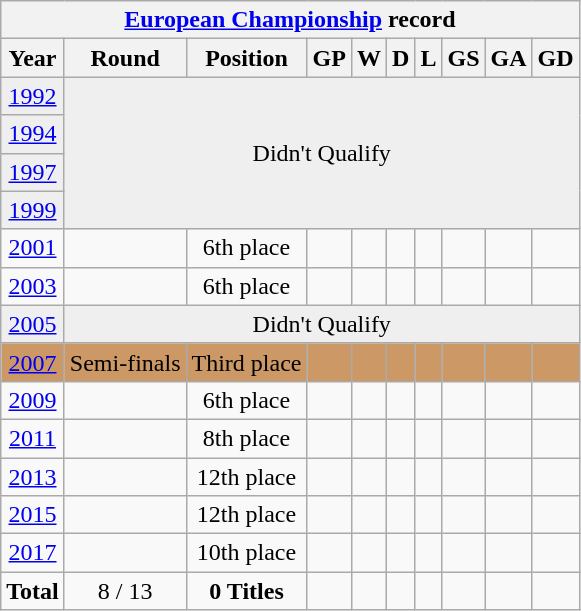<table class="wikitable" style="text-align: center;">
<tr>
<th colspan=10><a href='#'>European Championship</a> record</th>
</tr>
<tr>
<th>Year</th>
<th>Round</th>
<th>Position</th>
<th>GP</th>
<th>W</th>
<th>D</th>
<th>L</th>
<th>GS</th>
<th>GA</th>
<th>GD</th>
</tr>
<tr bgcolor="efefef">
<td> <a href='#'>1992</a></td>
<td colspan=10 rowspan=4>Didn't Qualify</td>
</tr>
<tr bgcolor="efefef">
<td> <a href='#'>1994</a></td>
</tr>
<tr bgcolor="efefef">
<td> <a href='#'>1997</a></td>
</tr>
<tr bgcolor="efefef">
<td> <a href='#'>1999</a></td>
</tr>
<tr>
<td> <a href='#'>2001</a></td>
<td></td>
<td>6th place</td>
<td></td>
<td></td>
<td></td>
<td></td>
<td></td>
<td></td>
<td></td>
</tr>
<tr>
<td> <a href='#'>2003</a></td>
<td></td>
<td>6th place</td>
<td></td>
<td></td>
<td></td>
<td></td>
<td></td>
<td></td>
<td></td>
</tr>
<tr bgcolor="efefef">
<td> <a href='#'>2005</a></td>
<td colspan=10>Didn't Qualify</td>
</tr>
<tr bgcolor=cc9966>
<td> <a href='#'>2007</a></td>
<td>Semi-finals</td>
<td>Third place</td>
<td></td>
<td></td>
<td></td>
<td></td>
<td></td>
<td></td>
<td></td>
</tr>
<tr>
<td> <a href='#'>2009</a></td>
<td></td>
<td>6th place</td>
<td></td>
<td></td>
<td></td>
<td></td>
<td></td>
<td></td>
<td></td>
</tr>
<tr>
<td> <a href='#'>2011</a></td>
<td></td>
<td>8th place</td>
<td></td>
<td></td>
<td></td>
<td></td>
<td></td>
<td></td>
<td></td>
</tr>
<tr>
<td> <a href='#'>2013</a></td>
<td></td>
<td>12th place</td>
<td></td>
<td></td>
<td></td>
<td></td>
<td></td>
<td></td>
<td></td>
</tr>
<tr>
<td> <a href='#'>2015</a></td>
<td></td>
<td>12th place</td>
<td></td>
<td></td>
<td></td>
<td></td>
<td></td>
<td></td>
<td></td>
</tr>
<tr>
<td> <a href='#'>2017</a></td>
<td></td>
<td>10th place</td>
<td></td>
<td></td>
<td></td>
<td></td>
<td></td>
<td></td>
<td></td>
</tr>
<tr>
<td><strong>Total</strong></td>
<td>8 / 13</td>
<td><strong>0 Titles</strong></td>
<td></td>
<td></td>
<td></td>
<td></td>
<td></td>
<td></td>
<td></td>
</tr>
</table>
